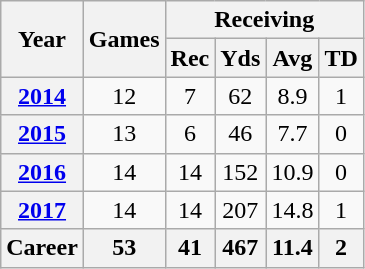<table class="wikitable sortable"  style="text-align:center; width:auto;">
<tr>
<th rowspan="2">Year</th>
<th rowspan="2">Games</th>
<th colspan="4">Receiving</th>
</tr>
<tr>
<th>Rec</th>
<th>Yds</th>
<th>Avg</th>
<th>TD</th>
</tr>
<tr>
<th><a href='#'>2014</a></th>
<td>12</td>
<td>7</td>
<td>62</td>
<td>8.9</td>
<td>1</td>
</tr>
<tr>
<th><a href='#'>2015</a></th>
<td>13</td>
<td>6</td>
<td>46</td>
<td>7.7</td>
<td>0</td>
</tr>
<tr>
<th><a href='#'>2016</a></th>
<td>14</td>
<td>14</td>
<td>152</td>
<td>10.9</td>
<td>0</td>
</tr>
<tr>
<th><a href='#'>2017</a></th>
<td>14</td>
<td>14</td>
<td>207</td>
<td>14.8</td>
<td>1</td>
</tr>
<tr>
<th>Career</th>
<th>53</th>
<th>41</th>
<th>467</th>
<th>11.4</th>
<th>2</th>
</tr>
</table>
